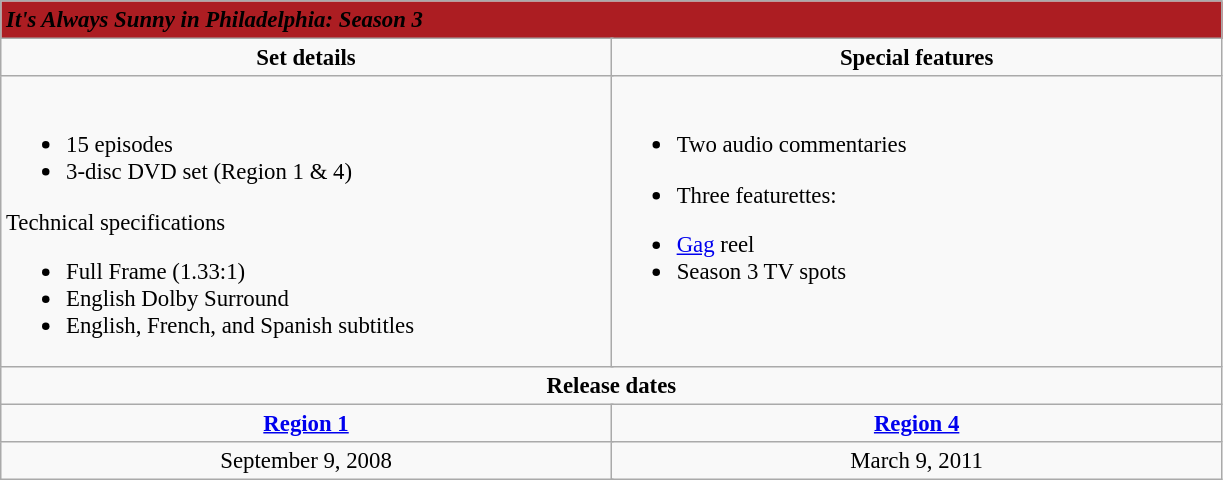<table class="wikitable" style="font-size:95%;">
<tr style="background: #AC1D22;">
<td colspan="6"><span> <strong><em>It's Always Sunny in Philadelphia: Season 3</em></strong></span></td>
</tr>
<tr style="vertical-align:top; text-align:center;">
<td style="width:400px;" colspan="3"><strong>Set details</strong></td>
<td style="width:400px; " colspan="3"><strong>Special features</strong></td>
</tr>
<tr valign="top">
<td colspan="3" style="text-align:left; width:400px;"><br><ul><li>15 episodes</li><li>3-disc DVD set (Region 1 & 4)</li></ul>Technical specifications<ul><li>Full Frame (1.33:1)</li><li>English Dolby Surround</li><li>English, French, and Spanish subtitles</li></ul></td>
<td colspan="3" style="text-align:left; width:400px;"><br><ul><li>Two audio commentaries</li></ul><ul><li>Three featurettes:</li></ul><ul><li><a href='#'>Gag</a> reel</li><li>Season 3 TV spots</li></ul></td>
</tr>
<tr>
<td colspan="6" style="text-align:center;"><strong>Release dates</strong></td>
</tr>
<tr>
<td colspan="3" style="text-align:center;"><strong><a href='#'>Region 1</a></strong></td>
<td colspan="3" style="text-align:center;"><strong><a href='#'>Region 4</a></strong></td>
</tr>
<tr style="text-align:center;">
<td colspan="3">September 9, 2008</td>
<td colspan="3">March 9, 2011</td>
</tr>
</table>
